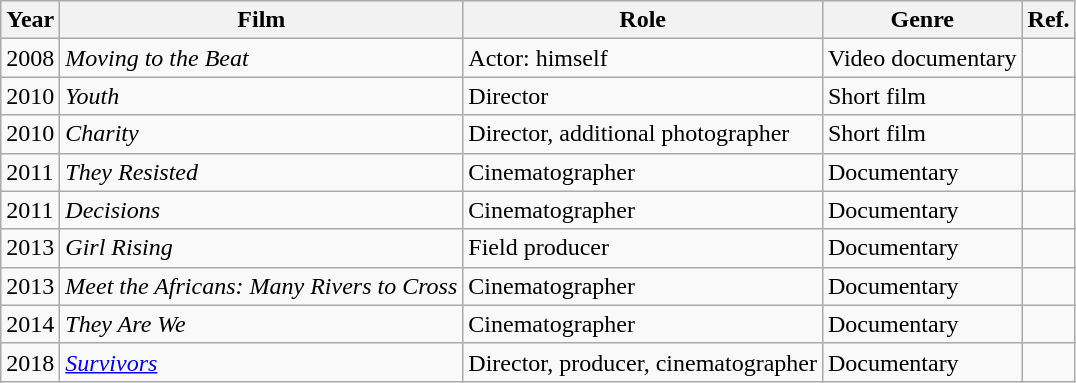<table class="wikitable">
<tr>
<th>Year</th>
<th>Film</th>
<th>Role</th>
<th>Genre</th>
<th>Ref.</th>
</tr>
<tr>
<td>2008</td>
<td><em>Moving to the Beat</em></td>
<td>Actor: himself</td>
<td>Video documentary</td>
<td></td>
</tr>
<tr .>
<td>2010</td>
<td><em>Youth</em></td>
<td>Director</td>
<td>Short film</td>
<td></td>
</tr>
<tr .>
<td>2010</td>
<td><em>Charity</em></td>
<td>Director, additional photographer</td>
<td>Short film</td>
<td></td>
</tr>
<tr>
<td>2011</td>
<td><em>They Resisted</em></td>
<td>Cinematographer</td>
<td>Documentary</td>
<td></td>
</tr>
<tr>
<td>2011</td>
<td><em>Decisions</em></td>
<td>Cinematographer</td>
<td>Documentary</td>
<td></td>
</tr>
<tr>
<td>2013</td>
<td><em>Girl Rising</em></td>
<td>Field producer</td>
<td>Documentary</td>
<td></td>
</tr>
<tr>
<td>2013</td>
<td><em>Meet the Africans: Many Rivers to Cross</em></td>
<td>Cinematographer</td>
<td>Documentary</td>
<td></td>
</tr>
<tr>
<td>2014</td>
<td><em>They Are We</em></td>
<td>Cinematographer</td>
<td>Documentary</td>
<td></td>
</tr>
<tr>
<td>2018</td>
<td><a href='#'><em>Survivors</em></a></td>
<td>Director, producer, cinematographer</td>
<td>Documentary</td>
<td></td>
</tr>
</table>
